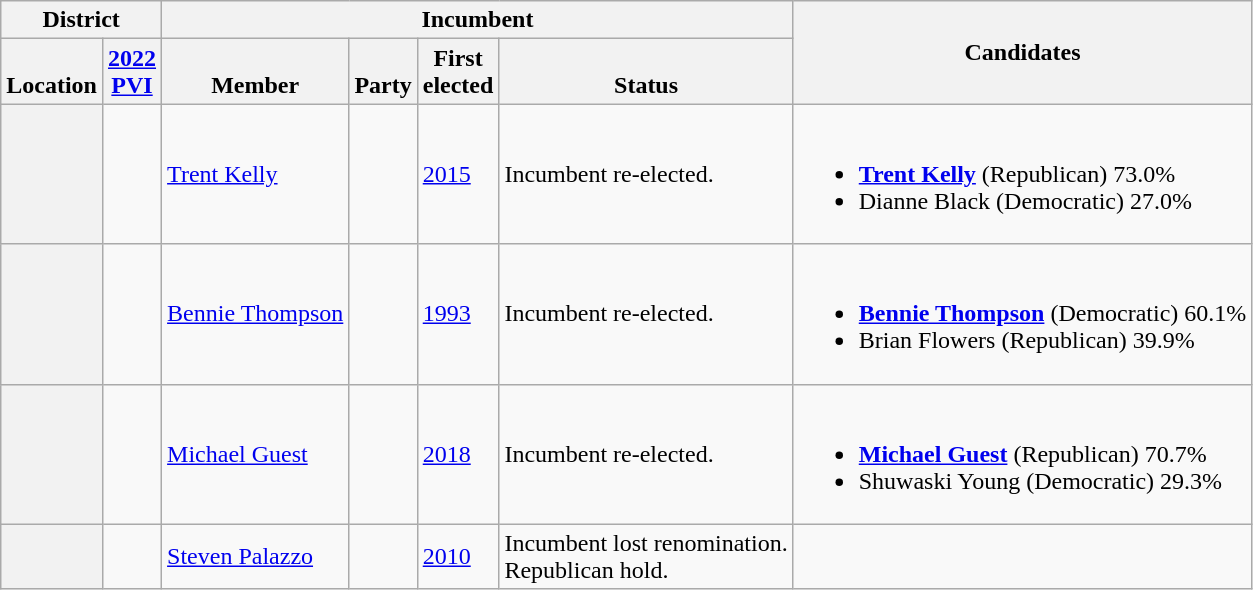<table class="wikitable sortable">
<tr>
<th colspan=2>District</th>
<th colspan=4>Incumbent</th>
<th rowspan=2 class="unsortable">Candidates</th>
</tr>
<tr valign=bottom>
<th>Location</th>
<th><a href='#'>2022<br>PVI</a></th>
<th>Member</th>
<th>Party</th>
<th>First<br>elected</th>
<th>Status</th>
</tr>
<tr>
<th></th>
<td></td>
<td><a href='#'>Trent Kelly</a></td>
<td></td>
<td><a href='#'>2015 </a></td>
<td>Incumbent re-elected.</td>
<td nowrap><br><ul><li> <strong><a href='#'>Trent Kelly</a></strong> (Republican) 73.0%</li><li>Dianne Black (Democratic) 27.0%</li></ul></td>
</tr>
<tr>
<th></th>
<td></td>
<td><a href='#'>Bennie Thompson</a></td>
<td></td>
<td><a href='#'>1993 </a></td>
<td>Incumbent re-elected.</td>
<td nowrap><br><ul><li> <strong><a href='#'>Bennie Thompson</a></strong> (Democratic) 60.1%</li><li>Brian Flowers (Republican) 39.9%</li></ul></td>
</tr>
<tr>
<th></th>
<td></td>
<td><a href='#'>Michael Guest</a></td>
<td></td>
<td><a href='#'>2018</a></td>
<td>Incumbent re-elected.</td>
<td nowrap><br><ul><li> <strong><a href='#'>Michael Guest</a></strong> (Republican) 70.7%</li><li>Shuwaski Young (Democratic) 29.3%</li></ul></td>
</tr>
<tr>
<th></th>
<td></td>
<td><a href='#'>Steven Palazzo</a></td>
<td></td>
<td><a href='#'>2010</a></td>
<td>Incumbent lost renomination.<br>Republican hold.</td>
<td nowrap></td>
</tr>
</table>
